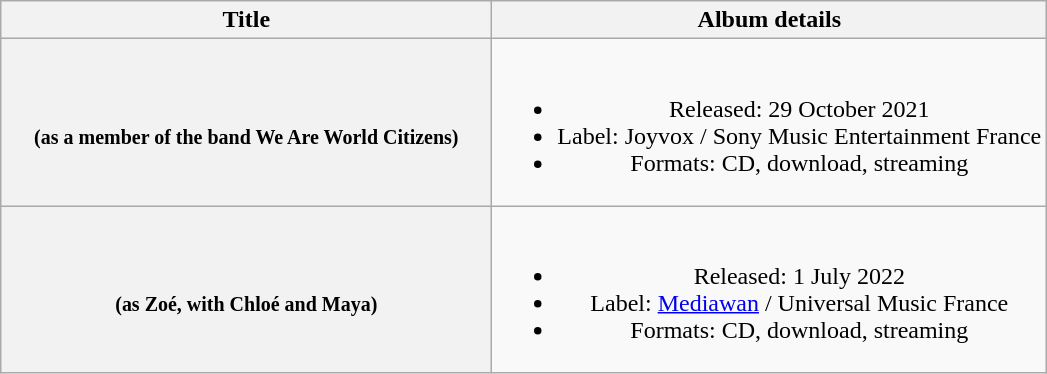<table class="wikitable plainrowheaders" style="text-align:center;">
<tr>
<th scope="col" rowspan="1" style="width:20em;">Title</th>
<th>Album details</th>
</tr>
<tr>
<th scope="row"><em></em><br><small>(as a member of the band We Are World Citizens)</small></th>
<td><br><ul><li>Released: 29 October 2021</li><li>Label: Joyvox / Sony Music Entertainment France</li><li>Formats: CD, download, streaming</li></ul></td>
</tr>
<tr>
<th scope="row"><em></em><br><small>(as Zoé, with Chloé and Maya)</small></th>
<td><br><ul><li>Released: 1 July 2022</li><li>Label: <a href='#'>Mediawan</a> / Universal Music France</li><li>Formats: CD, download, streaming</li></ul></td>
</tr>
</table>
